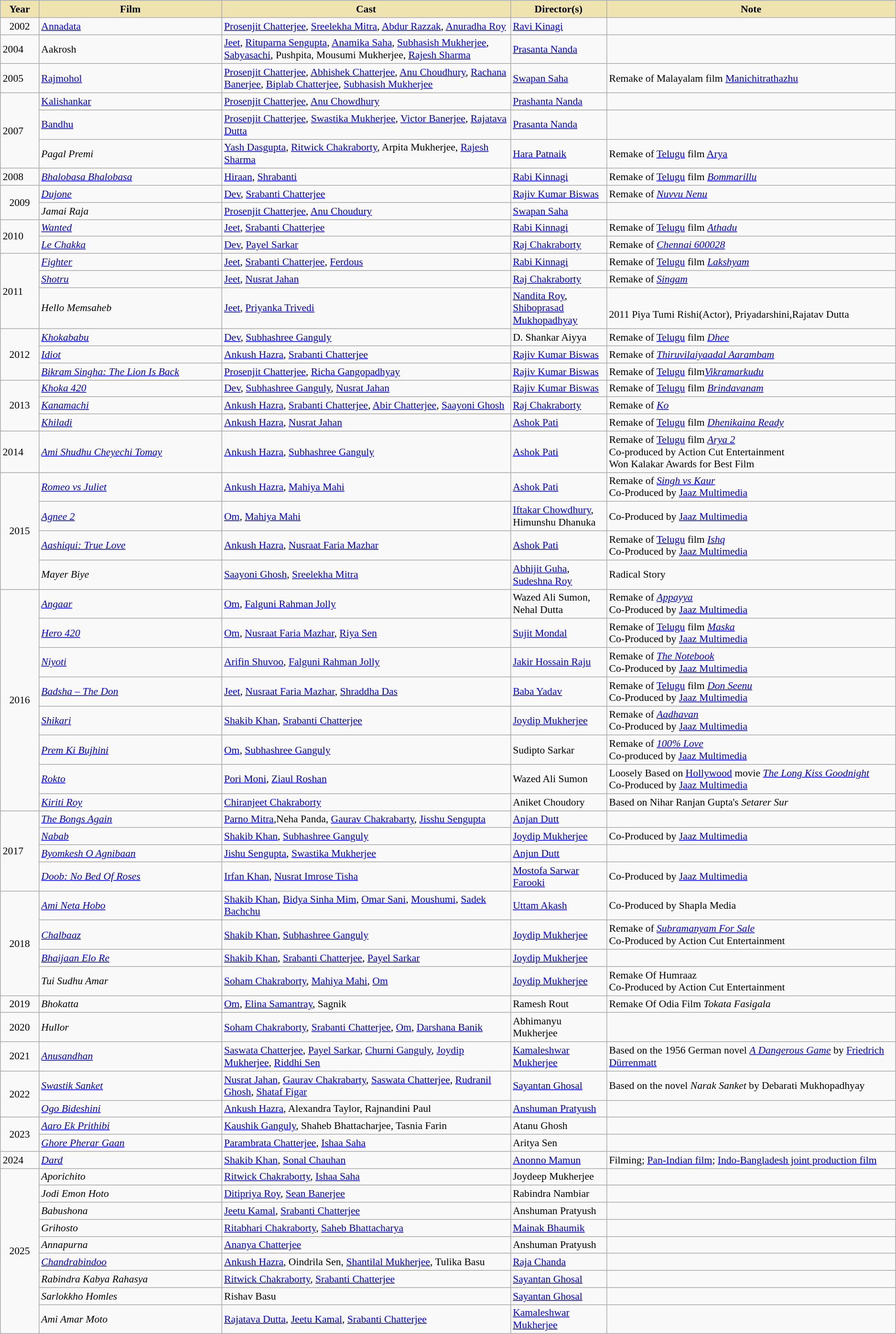<table class="wikitable sortable" style="font-size:90%">
<tr>
<th scope="col" style="background-color:#EFE4B0;width:4%;">Year</th>
<th scope="col" style="background-color:#EFE4B0;width:19%;">Film</th>
<th scope="col" style="background-color:#EFE4B0;width:30%;" class="unsortable">Cast</th>
<th scope="col" style="background-color:#EFE4B0;width:10%;">Director(s)</th>
<th scope="col" style="background-color:#EFE4B0;width:30%;">Note</th>
</tr>
<tr>
<td align="center">2002</td>
<td><a href='#'>Annadata</a></td>
<td><a href='#'>Prosenjit Chatterjee</a>, <a href='#'>Sreelekha Mitra</a>, <a href='#'>Abdur Razzak</a>, <a href='#'>Anuradha Roy</a></td>
<td><a href='#'>Ravi Kinagi</a></td>
<td></td>
</tr>
<tr>
<td>2004</td>
<td>Aakrosh</td>
<td><a href='#'>Jeet</a>, <a href='#'>Rituparna Sengupta</a>, <a href='#'>Anamika Saha</a>, <a href='#'>Subhasish Mukherjee</a>, <a href='#'>Sabyasachi</a>, Pushpita, Mousumi Mukherjee, <a href='#'>Rajesh Sharma</a></td>
<td><a href='#'>Prasanta Nanda</a></td>
<td></td>
</tr>
<tr>
<td>2005</td>
<td><a href='#'>Rajmohol</a></td>
<td><a href='#'>Prosenjit Chatterjee</a>, <a href='#'>Abhishek Chatterjee</a>, <a href='#'>Anu Choudhury</a>, <a href='#'>Rachana Banerjee</a>, <a href='#'>Biplab Chatterjee</a>, <a href='#'>Subhasish Mukherjee</a></td>
<td><a href='#'>Swapan Saha</a></td>
<td>Remake of Malayalam film <a href='#'>Manichitrathazhu</a></td>
</tr>
<tr>
<td rowspan="3">2007</td>
<td><a href='#'>Kalishankar</a></td>
<td><a href='#'>Prosenjit Chatterjee</a>, <a href='#'>Anu Chowdhury</a></td>
<td><a href='#'>Prashanta Nanda</a></td>
<td></td>
</tr>
<tr>
<td><a href='#'>Bandhu</a></td>
<td><a href='#'>Prosenjit Chatterjee</a>, <a href='#'>Swastika Mukherjee</a>, <a href='#'>Victor Banerjee</a>, <a href='#'>Rajatava Dutta</a></td>
<td><a href='#'>Prasanta Nanda</a></td>
<td></td>
</tr>
<tr>
<td><em>Pagal Premi</em></td>
<td><a href='#'>Yash Dasgupta</a>, <a href='#'>Ritwick Chakraborty</a>, Arpita Mukherjee, <a href='#'>Rajesh Sharma</a></td>
<td><a href='#'>Hara Patnaik</a></td>
<td>Remake of <a href='#'>Telugu</a> film <a href='#'>Arya</a></td>
</tr>
<tr>
<td>2008</td>
<td><em><a href='#'>Bhalobasa Bhalobasa</a></em></td>
<td><a href='#'>Hiraan</a>, <a href='#'>Shrabanti</a></td>
<td><a href='#'>Rabi Kinnagi</a></td>
<td>Remake of <a href='#'>Telugu</a> film <em><a href='#'>Bommarillu</a></em></td>
</tr>
<tr>
<td rowspan="2" align="center">2009</td>
<td><em><a href='#'>Dujone</a></em></td>
<td><a href='#'>Dev</a>, <a href='#'>Srabanti Chatterjee</a></td>
<td><a href='#'>Rajiv Kumar Biswas</a></td>
<td>Remake of <em><a href='#'>Nuvvu Nenu</a></em></td>
</tr>
<tr>
<td><em>Jamai Raja</em></td>
<td><a href='#'>Prosenjit Chatterjee</a>, <a href='#'>Anu Choudury</a></td>
<td><a href='#'>Swapan Saha</a></td>
<td></td>
</tr>
<tr>
<td rowspan="2">2010</td>
<td><em><a href='#'>Wanted</a></em></td>
<td><a href='#'>Jeet</a>, <a href='#'>Srabanti Chatterjee</a></td>
<td><a href='#'>Rabi Kinnagi</a></td>
<td>Remake of <a href='#'>Telugu</a> film <em><a href='#'>Athadu</a></em></td>
</tr>
<tr>
<td><em><a href='#'>Le Chakka</a></em></td>
<td><a href='#'>Dev</a>, <a href='#'>Payel Sarkar</a></td>
<td><a href='#'>Raj Chakraborty</a></td>
<td>Remake of <em><a href='#'>Chennai 600028</a></em></td>
</tr>
<tr>
<td rowspan="3">2011</td>
<td><em><a href='#'>Fighter</a></em></td>
<td><a href='#'>Jeet</a>, <a href='#'>Srabanti Chatterjee</a>, <a href='#'>Ferdous</a></td>
<td><a href='#'>Rabi Kinnagi</a></td>
<td>Remake of <a href='#'>Telugu</a> film <em><a href='#'>Lakshyam</a></em></td>
</tr>
<tr>
<td><em><a href='#'>Shotru</a></em></td>
<td><a href='#'>Jeet</a>, <a href='#'>Nusrat Jahan</a></td>
<td><a href='#'>Raj Chakraborty</a></td>
<td>Remake of <em><a href='#'>Singam</a></em></td>
</tr>
<tr>
<td><em>Hello Memsaheb</em></td>
<td><a href='#'>Jeet</a>, <a href='#'>Priyanka Trivedi</a></td>
<td><a href='#'>Nandita Roy</a>, <a href='#'>Shiboprasad 
Mukhopadhyay</a></td>
<td><br>2011 Piya Tumi Rishi(Actor), Priyadarshini,Rajatav Dutta</td>
</tr>
<tr>
<td rowspan="3" align="center">2012</td>
<td><em><a href='#'>Khokababu</a></em></td>
<td><a href='#'>Dev</a>, <a href='#'>Subhashree Ganguly</a></td>
<td>D. Shankar Aiyya</td>
<td>Remake of <a href='#'>Telugu</a> film <em><a href='#'>Dhee</a></em></td>
</tr>
<tr>
<td><em><a href='#'>Idiot</a></em></td>
<td><a href='#'>Ankush Hazra</a>, <a href='#'>Srabanti Chatterjee</a></td>
<td><a href='#'>Rajiv Kumar Biswas</a></td>
<td>Remake of <em><a href='#'>Thiruvilaiyaadal Aarambam</a></em></td>
</tr>
<tr>
<td><em><a href='#'>Bikram Singha: The Lion Is Back</a></em></td>
<td><a href='#'>Prosenjit Chatterjee</a>, <a href='#'>Richa Gangopadhyay</a></td>
<td><a href='#'>Rajiv Kumar Biswas</a></td>
<td>Remake of <a href='#'>Telugu</a> film<em><a href='#'>Vikramarkudu</a></em></td>
</tr>
<tr>
<td rowspan="3" align="center">2013</td>
<td><em><a href='#'>Khoka 420</a></em></td>
<td><a href='#'>Dev</a>, <a href='#'>Subhashree Ganguly</a>, <a href='#'>Nusrat Jahan</a></td>
<td><a href='#'>Rajiv Kumar Biswas</a></td>
<td>Remake of <a href='#'>Telugu</a> film <em><a href='#'>Brindavanam</a></em></td>
</tr>
<tr>
<td><em><a href='#'>Kanamachi</a></em></td>
<td><a href='#'>Ankush Hazra</a>, <a href='#'>Srabanti Chatterjee</a>, <a href='#'>Abir Chatterjee</a>, <a href='#'>Saayoni Ghosh</a></td>
<td><a href='#'>Raj Chakraborty</a></td>
<td>Remake of <em><a href='#'>Ko</a></em></td>
</tr>
<tr>
<td><em><a href='#'>Khiladi</a></em></td>
<td><a href='#'>Ankush Hazra</a>, <a href='#'>Nusrat Jahan</a></td>
<td><a href='#'>Ashok Pati</a></td>
<td>Remake of <a href='#'>Telugu</a> film <em><a href='#'>Dhenikaina Ready</a></em></td>
</tr>
<tr>
<td>2014</td>
<td><em><a href='#'>Ami Shudhu Cheyechi Tomay</a></em></td>
<td><a href='#'>Ankush Hazra</a>, <a href='#'>Subhashree Ganguly</a></td>
<td><a href='#'>Ashok Pati</a></td>
<td>Remake of <a href='#'>Telugu</a> film <em><a href='#'>Arya 2</a></em><br>Co-produced by Action Cut Entertainment<br>Won Kalakar Awards for Best Film</td>
</tr>
<tr>
<td rowspan="4" align="center">2015</td>
<td><em><a href='#'>Romeo vs Juliet</a></em></td>
<td><a href='#'>Ankush Hazra</a>, <a href='#'>Mahiya Mahi</a></td>
<td><a href='#'>Ashok Pati</a></td>
<td>Remake of <em><a href='#'>Singh vs Kaur</a></em><br>Co-Produced by <a href='#'>Jaaz Multimedia</a></td>
</tr>
<tr>
<td><em><a href='#'>Agnee 2</a></em></td>
<td><a href='#'>Om</a>, <a href='#'>Mahiya Mahi</a></td>
<td><a href='#'>Iftakar Chowdhury</a>, Himunshu Dhanuka</td>
<td>Co-Produced by <a href='#'>Jaaz Multimedia</a></td>
</tr>
<tr>
<td><em><a href='#'>Aashiqui: True Love</a></em></td>
<td><a href='#'>Ankush Hazra</a>, <a href='#'>Nusraat Faria Mazhar</a></td>
<td><a href='#'>Ashok Pati</a></td>
<td>Remake of <a href='#'>Telugu</a> film <em><a href='#'>Ishq</a></em><br> Co-Produced by <a href='#'>Jaaz Multimedia</a></td>
</tr>
<tr>
<td><em>Mayer Biye</em></td>
<td><a href='#'>Saayoni Ghosh</a>, <a href='#'>Sreelekha Mitra</a></td>
<td><a href='#'>Abhijit Guha</a>, <a href='#'>Sudeshna Roy</a></td>
<td>Radical Story</td>
</tr>
<tr>
<td rowspan="8" align="center">2016</td>
<td><em><a href='#'>Angaar</a></em></td>
<td><a href='#'>Om</a>, <a href='#'>Falguni Rahman Jolly</a></td>
<td>Wazed Ali Sumon, Nehal Dutta</td>
<td>Remake of <em><a href='#'>Appayya</a></em><br>Co-Produced by <a href='#'>Jaaz Multimedia</a></td>
</tr>
<tr>
<td><em><a href='#'>Hero 420</a></em></td>
<td><a href='#'>Om</a>, <a href='#'>Nusraat Faria Mazhar</a>, <a href='#'>Riya Sen</a></td>
<td><a href='#'>Sujit Mondal</a></td>
<td>Remake of <a href='#'>Telugu</a> film <em><a href='#'>Maska</a></em><br>Co-Produced by <a href='#'>Jaaz Multimedia</a></td>
</tr>
<tr>
<td><em><a href='#'>Niyoti</a></em></td>
<td><a href='#'>Arifin Shuvoo</a>, <a href='#'>Falguni Rahman Jolly</a></td>
<td><a href='#'>Jakir Hossain Raju</a></td>
<td>Remake of <em><a href='#'>The Notebook</a></em> <br> Co-Produced by <a href='#'>Jaaz Multimedia</a></td>
</tr>
<tr>
<td><em><a href='#'>Badsha – The Don</a></em></td>
<td><a href='#'>Jeet</a>, <a href='#'>Nusraat Faria Mazhar</a>, <a href='#'>Shraddha Das</a></td>
<td><a href='#'>Baba Yadav</a></td>
<td>Remake of <a href='#'>Telugu</a> film <em><a href='#'>Don Seenu</a></em><br>Co-Produced by <a href='#'>Jaaz Multimedia</a></td>
</tr>
<tr>
<td><em><a href='#'>Shikari</a></em></td>
<td><a href='#'>Shakib Khan</a>, <a href='#'>Srabanti Chatterjee</a></td>
<td><a href='#'>Joydip Mukherjee</a></td>
<td>Remake of <em><a href='#'>Aadhavan</a></em><br>Co-Produced by <a href='#'>Jaaz Multimedia</a></td>
</tr>
<tr>
<td><em><a href='#'>Prem Ki Bujhini</a></em></td>
<td><a href='#'>Om</a>, <a href='#'>Subhashree Ganguly</a></td>
<td>Sudipto Sarkar</td>
<td>Remake of <em><a href='#'>100% Love</a></em> <br> Co-produced by <a href='#'>Jaaz Multimedia</a></td>
</tr>
<tr>
<td><em><a href='#'>Rokto</a></em></td>
<td><a href='#'>Pori Moni</a>, <a href='#'>Ziaul Roshan</a></td>
<td>Wazed Ali Sumon</td>
<td>Loosely Based on <a href='#'>Hollywood</a> movie <em><a href='#'>The Long Kiss Goodnight</a></em> <br> Co-Produced by <a href='#'>Jaaz Multimedia</a></td>
</tr>
<tr>
<td><em><a href='#'>Kiriti Roy</a></em></td>
<td><a href='#'>Chiranjeet Chakraborty</a></td>
<td>Aniket Choudory</td>
<td>Based on Nihar Ranjan Gupta's <em>Setarer Sur</em></td>
</tr>
<tr>
<td rowspan="4">2017</td>
<td><em><a href='#'>The Bongs Again</a></em></td>
<td><a href='#'>Parno Mitra</a>,Neha Panda, <a href='#'>Gaurav Chakrabarty</a>, <a href='#'>Jisshu Sengupta</a></td>
<td><a href='#'>Anjan Dutt</a></td>
<td></td>
</tr>
<tr>
<td><em><a href='#'>Nabab</a></em></td>
<td><a href='#'>Shakib Khan</a>, <a href='#'>Subhashree Ganguly</a></td>
<td><a href='#'>Joydip Mukherjee</a></td>
<td>Co-Produced by <a href='#'>Jaaz Multimedia</a></td>
</tr>
<tr>
<td><em><a href='#'>Byomkesh O Agnibaan</a></em></td>
<td><a href='#'>Jishu Sengupta</a>, <a href='#'>Swastika Mukherjee</a></td>
<td><a href='#'>Anjun Dutt</a></td>
<td></td>
</tr>
<tr>
<td><em><a href='#'>Doob: No Bed Of Roses</a></em></td>
<td><a href='#'>Irfan Khan</a>, <a href='#'>Nusrat Imrose Tisha</a></td>
<td><a href='#'>Mostofa Sarwar Farooki</a></td>
<td>Co-Produced by <a href='#'>Jaaz Multimedia</a></td>
</tr>
<tr>
<td rowspan="4" align="center">2018</td>
<td><em><a href='#'>Ami Neta Hobo</a></em></td>
<td><a href='#'>Shakib Khan</a>, <a href='#'>Bidya Sinha Mim</a>, <a href='#'>Omar Sani</a>, <a href='#'>Moushumi</a>, <a href='#'>Sadek Bachchu</a></td>
<td><a href='#'>Uttam Akash</a></td>
<td>Co-Produced by Shapla Media</td>
</tr>
<tr>
<td><em><a href='#'>Chalbaaz</a></em></td>
<td><a href='#'>Shakib Khan</a>, <a href='#'>Subhashree Ganguly</a></td>
<td><a href='#'>Joydip Mukherjee</a></td>
<td>Remake of <em><a href='#'>Subramanyam For Sale</a></em> <br> Co-Produced by Action Cut Entertainment</td>
</tr>
<tr>
<td><em><a href='#'>Bhaijaan Elo Re</a></em></td>
<td><a href='#'>Shakib Khan</a>, <a href='#'>Srabanti Chatterjee</a>, <a href='#'>Payel Sarkar</a></td>
<td><a href='#'>Joydip Mukherjee</a></td>
<td></td>
</tr>
<tr>
<td><em>Tui Sudhu Amar</em></td>
<td><a href='#'>Soham Chakraborty</a>, <a href='#'>Mahiya Mahi</a>, <a href='#'>Om</a></td>
<td><a href='#'>Joydip Mukherjee</a></td>
<td>Remake Of Humraaz<br>Co-Produced by Action Cut Entertainment</td>
</tr>
<tr>
<td rowspan="1" align="center">2019</td>
<td><em>Bhokatta</em></td>
<td><a href='#'>Om</a>, <a href='#'>Elina Samantray</a>, Sagnik</td>
<td>Ramesh Rout</td>
<td>Remake Of Odia Film <em>Tokata Fasigala</em></td>
</tr>
<tr>
<td rowspan="1" align="center">2020</td>
<td><em>Hullor</em></td>
<td><a href='#'>Soham Chakraborty</a>, <a href='#'>Srabanti Chatterjee</a>, <a href='#'>Om</a>, <a href='#'>Darshana Banik</a></td>
<td>Abhimanyu Mukherjee</td>
<td></td>
</tr>
<tr>
<td rowspan="1" align="center">2021</td>
<td><em><a href='#'>Anusandhan</a></em></td>
<td><a href='#'>Saswata Chatterjee</a>, <a href='#'>Payel Sarkar</a>, <a href='#'>Churni Ganguly</a>, <a href='#'>Joydip Mukherjee</a>, <a href='#'>Riddhi Sen</a></td>
<td><a href='#'>Kamaleshwar Mukherjee</a></td>
<td>Based on the 1956 German novel <em><a href='#'>A Dangerous Game</a></em> by <a href='#'>Friedrich Dürrenmatt</a></td>
</tr>
<tr>
<td rowspan="2" align="center">2022</td>
<td><em><a href='#'>Swastik Sanket</a></em></td>
<td><a href='#'>Nusrat Jahan</a>, <a href='#'>Gaurav Chakrabarty</a>, <a href='#'>Saswata Chatterjee</a>, <a href='#'>Rudranil Ghosh</a>, <a href='#'>Shataf Figar</a></td>
<td><a href='#'>Sayantan Ghosal</a></td>
<td>Based on the novel <em>Narak Sanket</em> by Debarati Mukhopadhyay</td>
</tr>
<tr>
<td><em><a href='#'>Ogo Bideshini</a></em></td>
<td><a href='#'>Ankush Hazra</a>, Alexandra Taylor, Rajnandini Paul</td>
<td><a href='#'>Anshuman Pratyush</a></td>
<td></td>
</tr>
<tr>
<td rowspan="2" align="center">2023</td>
<td><em><a href='#'>Aaro Ek Prithibi</a></em></td>
<td><a href='#'>Kaushik Ganguly</a>, Shaheb Bhattacharjee, Tasnia Farin</td>
<td>Atanu Ghosh</td>
<td></td>
</tr>
<tr>
<td><em><a href='#'>Ghore Pherar Gaan</a></em></td>
<td><a href='#'>Parambrata Chatterjee</a>, <a href='#'>Ishaa Saha</a></td>
<td>Aritya Sen</td>
<td></td>
</tr>
<tr>
<td>2024</td>
<td><em><a href='#'>Dard</a></em></td>
<td><a href='#'>Shakib Khan</a>, <a href='#'>Sonal Chauhan</a></td>
<td><a href='#'>Anonno Mamun</a></td>
<td>Filming; <a href='#'>Pan-Indian film</a>; <a href='#'>Indo-Bangladesh joint production film</a></td>
</tr>
<tr>
<td rowspan="9" align="center">2025</td>
<td><em>Aporichito</em></td>
<td><a href='#'>Ritwick Chakraborty</a>, <a href='#'>Ishaa Saha</a></td>
<td>Joydeep Mukherjee</td>
<td></td>
</tr>
<tr>
<td><em>Jodi Emon Hoto</em></td>
<td><a href='#'>Ditipriya Roy</a>, <a href='#'>Sean Banerjee</a></td>
<td>Rabindra Nambiar</td>
<td></td>
</tr>
<tr>
<td><em>Babushona</em></td>
<td><a href='#'>Jeetu Kamal</a>, <a href='#'>Srabanti Chatterjee</a></td>
<td>Anshuman Pratyush</td>
<td></td>
</tr>
<tr>
<td><em>Grihosto</em></td>
<td><a href='#'>Ritabhari Chakraborty</a>, <a href='#'>Saheb Bhattacharya</a></td>
<td><a href='#'>Mainak Bhaumik</a></td>
<td></td>
</tr>
<tr>
<td><em>Annapurna</em></td>
<td><a href='#'>Ananya Chatterjee</a></td>
<td>Anshuman Pratyush</td>
<td></td>
</tr>
<tr>
<td><em><a href='#'>Chandrabindoo</a></em></td>
<td><a href='#'>Ankush Hazra</a>, Oindrila Sen, <a href='#'>Shantilal Mukherjee</a>, Tulika Basu</td>
<td><a href='#'>Raja Chanda</a></td>
<td></td>
</tr>
<tr>
<td><em>Rabindra Kabya Rahasya</em></td>
<td><a href='#'>Ritwick Chakraborty</a>, <a href='#'>Srabanti Chatterjee</a></td>
<td><a href='#'>Sayantan Ghosal</a></td>
<td></td>
</tr>
<tr>
<td><em>Sarlokkho Homles</em></td>
<td>Rishav Basu</td>
<td><a href='#'>Sayantan Ghosal</a></td>
<td></td>
</tr>
<tr>
<td><em>Ami Amar Moto</em></td>
<td><a href='#'>Rajatava Dutta</a>,  <a href='#'>Jeetu Kamal</a>, <a href='#'>Srabanti Chatterjee</a></td>
<td><a href='#'>Kamaleshwar Mukherjee</a></td>
<td></td>
</tr>
</table>
